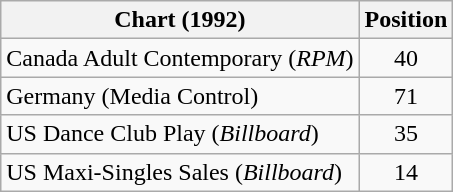<table class="wikitable sortable">
<tr>
<th>Chart (1992)</th>
<th>Position</th>
</tr>
<tr>
<td>Canada Adult Contemporary (<em>RPM</em>)</td>
<td align="center">40</td>
</tr>
<tr>
<td>Germany (Media Control)</td>
<td align="center">71</td>
</tr>
<tr>
<td>US Dance Club Play (<em>Billboard</em>)</td>
<td align="center">35</td>
</tr>
<tr>
<td>US Maxi-Singles Sales (<em>Billboard</em>)</td>
<td align="center">14</td>
</tr>
</table>
